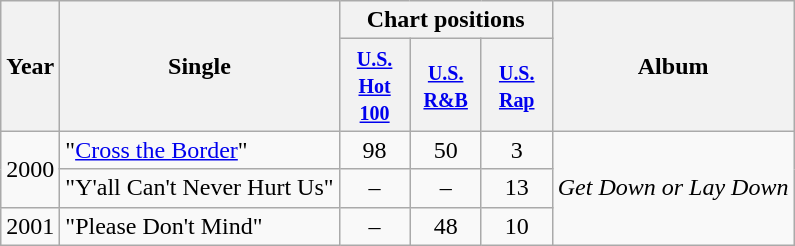<table class="wikitable">
<tr>
<th rowspan="2">Year</th>
<th rowspan="2">Single</th>
<th colspan="3">Chart positions</th>
<th rowspan="2">Album</th>
</tr>
<tr>
<th width="40"><small><a href='#'>U.S. Hot 100</a></small></th>
<th width="40"><small><a href='#'>U.S. R&B</a></small></th>
<th width="40"><small><a href='#'>U.S. Rap</a></small></th>
</tr>
<tr>
<td align="center" rowspan="2">2000</td>
<td align="left">"<a href='#'>Cross the Border</a>"</td>
<td align="center">98</td>
<td align="center">50</td>
<td align="center">3</td>
<td align="left" rowspan="3"><em>Get Down or Lay Down</em></td>
</tr>
<tr>
<td align="left">"Y'all Can't Never Hurt Us"</td>
<td align="center">–</td>
<td align="center">–</td>
<td align="center">13</td>
</tr>
<tr>
<td align="center">2001</td>
<td align="left">"Please Don't Mind"</td>
<td align="center">–</td>
<td align="center">48</td>
<td align="center">10</td>
</tr>
</table>
